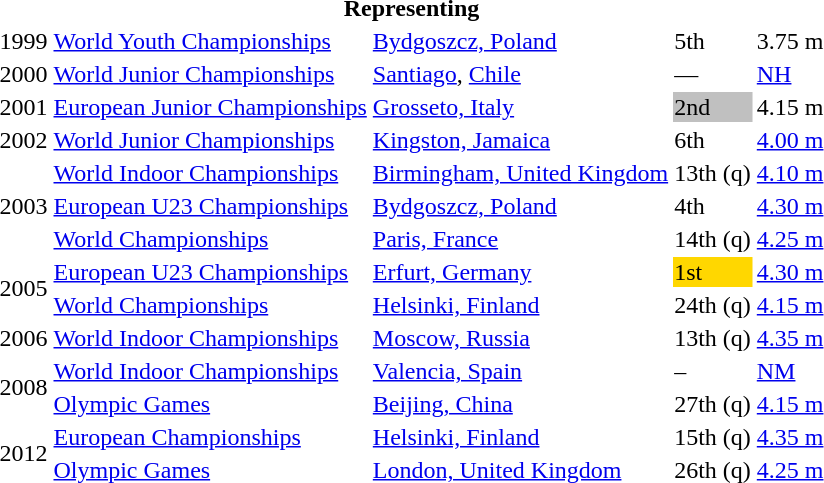<table>
<tr>
<th colspan="5">Representing </th>
</tr>
<tr>
<td>1999</td>
<td><a href='#'>World Youth Championships</a></td>
<td><a href='#'>Bydgoszcz, Poland</a></td>
<td>5th</td>
<td>3.75 m</td>
</tr>
<tr>
<td>2000</td>
<td><a href='#'>World Junior Championships</a></td>
<td><a href='#'>Santiago</a>, <a href='#'>Chile</a></td>
<td>—</td>
<td><a href='#'>NH</a></td>
</tr>
<tr>
<td>2001</td>
<td><a href='#'>European Junior Championships</a></td>
<td><a href='#'>Grosseto, Italy</a></td>
<td bgcolor=silver>2nd</td>
<td>4.15 m</td>
</tr>
<tr>
<td>2002</td>
<td><a href='#'>World Junior Championships</a></td>
<td><a href='#'>Kingston, Jamaica</a></td>
<td>6th</td>
<td><a href='#'>4.00 m</a></td>
</tr>
<tr>
<td rowspan=3>2003</td>
<td><a href='#'>World Indoor Championships</a></td>
<td><a href='#'>Birmingham, United Kingdom</a></td>
<td>13th (q)</td>
<td><a href='#'>4.10 m</a></td>
</tr>
<tr>
<td><a href='#'>European U23 Championships</a></td>
<td><a href='#'>Bydgoszcz, Poland</a></td>
<td>4th</td>
<td><a href='#'>4.30 m</a></td>
</tr>
<tr>
<td><a href='#'>World Championships</a></td>
<td><a href='#'>Paris, France</a></td>
<td>14th (q)</td>
<td><a href='#'>4.25 m</a></td>
</tr>
<tr>
<td rowspan=2>2005</td>
<td><a href='#'>European U23 Championships</a></td>
<td><a href='#'>Erfurt, Germany</a></td>
<td bgcolor=gold>1st</td>
<td><a href='#'>4.30 m</a></td>
</tr>
<tr>
<td><a href='#'>World Championships</a></td>
<td><a href='#'>Helsinki, Finland</a></td>
<td>24th (q)</td>
<td><a href='#'>4.15 m</a></td>
</tr>
<tr>
<td>2006</td>
<td><a href='#'>World Indoor Championships</a></td>
<td><a href='#'>Moscow, Russia</a></td>
<td>13th (q)</td>
<td><a href='#'>4.35 m</a></td>
</tr>
<tr>
<td rowspan=2>2008</td>
<td><a href='#'>World Indoor Championships</a></td>
<td><a href='#'>Valencia, Spain</a></td>
<td>–</td>
<td><a href='#'>NM</a></td>
</tr>
<tr>
<td><a href='#'>Olympic Games</a></td>
<td><a href='#'>Beijing, China</a></td>
<td>27th (q)</td>
<td><a href='#'>4.15 m</a></td>
</tr>
<tr>
<td rowspan=2>2012</td>
<td><a href='#'>European Championships</a></td>
<td><a href='#'>Helsinki, Finland</a></td>
<td>15th (q)</td>
<td><a href='#'>4.35 m</a></td>
</tr>
<tr>
<td><a href='#'>Olympic Games</a></td>
<td><a href='#'>London, United Kingdom</a></td>
<td>26th (q)</td>
<td><a href='#'>4.25 m</a></td>
</tr>
</table>
